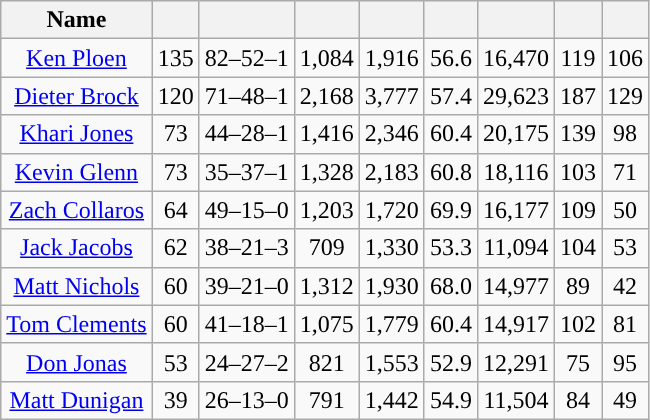<table class="wikitable sortable" style="text-align:center">
<tr>
<th>Name</th>
<th></th>
<th></th>
<th></th>
<th></th>
<th></th>
<th></th>
<th></th>
<th></th>
</tr>
<tr>
<td><a href='#'>Ken Ploen</a></td>
<td>135</td>
<td>82–52–1</td>
<td>1,084</td>
<td>1,916</td>
<td>56.6</td>
<td>16,470</td>
<td>119</td>
<td>106</td>
</tr>
<tr>
<td><a href='#'>Dieter Brock</a></td>
<td>120</td>
<td>71–48–1</td>
<td>2,168</td>
<td>3,777</td>
<td>57.4</td>
<td>29,623</td>
<td>187</td>
<td>129</td>
</tr>
<tr>
<td><a href='#'>Khari Jones</a></td>
<td>73</td>
<td>44–28–1</td>
<td>1,416</td>
<td>2,346</td>
<td>60.4</td>
<td>20,175</td>
<td>139</td>
<td>98</td>
</tr>
<tr>
<td><a href='#'>Kevin Glenn</a></td>
<td>73</td>
<td>35–37–1</td>
<td>1,328</td>
<td>2,183</td>
<td>60.8</td>
<td>18,116</td>
<td>103</td>
<td>71</td>
</tr>
<tr>
<td><a href='#'>Zach Collaros</a></td>
<td>64</td>
<td>49–15–0</td>
<td>1,203</td>
<td>1,720</td>
<td>69.9</td>
<td>16,177</td>
<td>109</td>
<td>50</td>
</tr>
<tr>
<td><a href='#'>Jack Jacobs</a></td>
<td>62</td>
<td>38–21–3</td>
<td>709</td>
<td>1,330</td>
<td>53.3</td>
<td>11,094</td>
<td>104</td>
<td>53</td>
</tr>
<tr>
<td><a href='#'>Matt Nichols</a></td>
<td>60</td>
<td>39–21–0</td>
<td>1,312</td>
<td>1,930</td>
<td>68.0</td>
<td>14,977</td>
<td>89</td>
<td>42</td>
</tr>
<tr>
<td><a href='#'>Tom Clements</a></td>
<td>60</td>
<td>41–18–1</td>
<td>1,075</td>
<td>1,779</td>
<td>60.4</td>
<td>14,917</td>
<td>102</td>
<td>81</td>
</tr>
<tr>
<td><a href='#'>Don Jonas</a></td>
<td>53</td>
<td>24–27–2</td>
<td>821</td>
<td>1,553</td>
<td>52.9</td>
<td>12,291</td>
<td>75</td>
<td>95</td>
</tr>
<tr>
<td><a href='#'>Matt Dunigan</a></td>
<td>39</td>
<td>26–13–0</td>
<td>791</td>
<td>1,442</td>
<td>54.9</td>
<td>11,504</td>
<td>84</td>
<td>49</td>
</tr>
</table>
